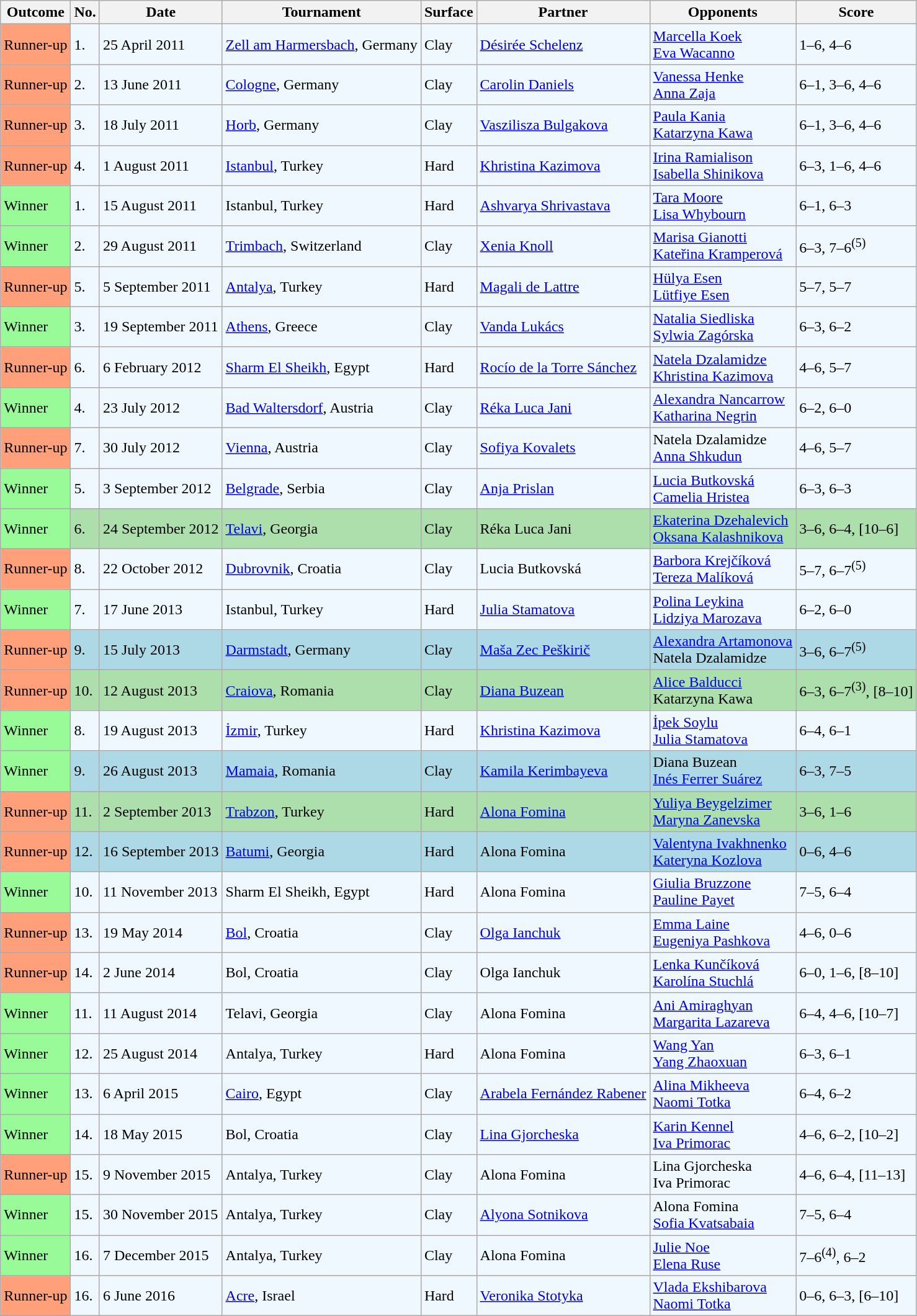<table class="sortable wikitable">
<tr>
<th>Outcome</th>
<th>No.</th>
<th>Date</th>
<th>Tournament</th>
<th>Surface</th>
<th>Partner</th>
<th>Opponents</th>
<th class="unsortable">Score</th>
</tr>
<tr style="background:#f0f8ff;">
<td style="background:#ffa07a;">Runner-up</td>
<td>1.</td>
<td>25 April 2011</td>
<td><a href='#'>Zell am Harmersbach</a>, Germany</td>
<td>Clay</td>
<td> <a href='#'>Désirée Schelenz</a></td>
<td> <a href='#'>Marcella Koek</a> <br>  <a href='#'>Eva Wacanno</a></td>
<td>1–6, 4–6</td>
</tr>
<tr style="background:#f0f8ff;">
<td style="background:#ffa07a;">Runner-up</td>
<td>2.</td>
<td>13 June 2011</td>
<td><a href='#'>Cologne</a>, Germany</td>
<td>Clay</td>
<td> <a href='#'>Carolin Daniels</a></td>
<td> <a href='#'>Vanessa Henke</a> <br>  <a href='#'>Anna Zaja</a></td>
<td>6–1, 3–6, 4–6</td>
</tr>
<tr style="background:#f0f8ff;">
<td style="background:#ffa07a;">Runner-up</td>
<td>3.</td>
<td>18 July 2011</td>
<td><a href='#'>Horb</a>, Germany</td>
<td>Clay</td>
<td> <a href='#'>Vaszilisza Bulgakova</a></td>
<td> <a href='#'>Paula Kania</a> <br>  <a href='#'>Katarzyna Kawa</a></td>
<td>6–1, 3–6, 4–6</td>
</tr>
<tr style="background:#f0f8ff;">
<td style="background:#ffa07a;">Runner-up</td>
<td>4.</td>
<td>1 August 2011</td>
<td><a href='#'>Istanbul</a>, Turkey</td>
<td>Hard</td>
<td> <a href='#'>Khristina Kazimova</a></td>
<td> <a href='#'>Irina Ramialison</a> <br>  <a href='#'>Isabella Shinikova</a></td>
<td>6–3, 1–6, 4–6</td>
</tr>
<tr style="background:#f0f8ff;">
<td style="background:#98fb98;">Winner</td>
<td>1.</td>
<td>15 August 2011</td>
<td>Istanbul, Turkey</td>
<td>Hard</td>
<td> <a href='#'>Ashvarya Shrivastava</a></td>
<td> <a href='#'>Tara Moore</a> <br>  <a href='#'>Lisa Whybourn</a></td>
<td>6–1, 6–3</td>
</tr>
<tr style="background:#f0f8ff;">
<td style="background:#98fb98;">Winner</td>
<td>2.</td>
<td>29 August 2011</td>
<td><a href='#'>Trimbach</a>, Switzerland</td>
<td>Clay</td>
<td> <a href='#'>Xenia Knoll</a></td>
<td> <a href='#'>Marisa Gianotti</a> <br>  <a href='#'>Kateřina Kramperová</a></td>
<td>6–3, 7–6<sup>(5)</sup></td>
</tr>
<tr style="background:#f0f8ff;">
<td style="background:#ffa07a;">Runner-up</td>
<td>5.</td>
<td>5 September 2011</td>
<td><a href='#'>Antalya</a>, Turkey</td>
<td>Hard</td>
<td> <a href='#'>Magali de Lattre</a></td>
<td> <a href='#'>Hülya Esen</a> <br>  <a href='#'>Lütfiye Esen</a></td>
<td>5–7, 5–7</td>
</tr>
<tr style="background:#f0f8ff;">
<td style="background:#98fb98;">Winner</td>
<td>3.</td>
<td>19 September 2011</td>
<td><a href='#'>Athens</a>, Greece</td>
<td>Clay</td>
<td> <a href='#'>Vanda Lukács</a></td>
<td> <a href='#'>Natalia Siedliska</a> <br>  <a href='#'>Sylwia Zagórska</a></td>
<td>6–3, 6–2</td>
</tr>
<tr style="background:#f0f8ff;">
<td style="background:#ffa07a;">Runner-up</td>
<td>6.</td>
<td>6 February 2012</td>
<td><a href='#'>Sharm El Sheikh</a>, Egypt</td>
<td>Hard</td>
<td> <a href='#'>Rocío de la Torre Sánchez</a></td>
<td> <a href='#'>Natela Dzalamidze</a> <br>  <a href='#'>Khristina Kazimova</a></td>
<td>4–6, 5–7</td>
</tr>
<tr style="background:#f0f8ff;">
<td style="background:#98fb98;">Winner</td>
<td>4.</td>
<td>23 July 2012</td>
<td><a href='#'>Bad Waltersdorf</a>, Austria</td>
<td>Clay</td>
<td> <a href='#'>Réka Luca Jani</a></td>
<td> <a href='#'>Alexandra Nancarrow</a> <br>  <a href='#'>Katharina Negrin</a></td>
<td>6–2, 6–0</td>
</tr>
<tr style="background:#f0f8ff;">
<td style="background:#ffa07a;">Runner-up</td>
<td>7.</td>
<td>30 July 2012</td>
<td><a href='#'>Vienna</a>, Austria</td>
<td>Clay</td>
<td> <a href='#'>Sofiya Kovalets</a></td>
<td> Natela Dzalamidze <br>  <a href='#'>Anna Shkudun</a></td>
<td>4–6, 5–7</td>
</tr>
<tr style="background:#f0f8ff;">
<td style="background:#98fb98;">Winner</td>
<td>5.</td>
<td>3 September 2012</td>
<td><a href='#'>Belgrade</a>, Serbia</td>
<td>Clay</td>
<td> <a href='#'>Anja Prislan</a></td>
<td> <a href='#'>Lucia Butkovská</a> <br>  <a href='#'>Camelia Hristea</a></td>
<td>6–3, 6–3</td>
</tr>
<tr style="background:#addfad;">
<td style="background:#98fb98;">Winner</td>
<td>6.</td>
<td>24 September 2012</td>
<td><a href='#'>Telavi</a>, Georgia</td>
<td>Clay</td>
<td> Réka Luca Jani</td>
<td> <a href='#'>Ekaterina Dzehalevich</a> <br>  <a href='#'>Oksana Kalashnikova</a></td>
<td>3–6, 6–4, [10–6]</td>
</tr>
<tr style="background:#f0f8ff;">
<td style="background:#ffa07a;">Runner-up</td>
<td>8.</td>
<td>22 October 2012</td>
<td><a href='#'>Dubrovnik</a>, Croatia</td>
<td>Clay</td>
<td> Lucia Butkovská</td>
<td> <a href='#'>Barbora Krejčíková</a> <br>  <a href='#'>Tereza Malíková</a></td>
<td>5–7, 6–7<sup>(5)</sup></td>
</tr>
<tr style="background:#f0f8ff;">
<td style="background:#98fb98;">Winner</td>
<td>7.</td>
<td>17 June 2013</td>
<td>Istanbul, Turkey</td>
<td>Hard</td>
<td> <a href='#'>Julia Stamatova</a></td>
<td> <a href='#'>Polina Leykina</a> <br>  <a href='#'>Lidziya Marozava</a></td>
<td>6–2, 6–0</td>
</tr>
<tr style="background:lightblue;">
<td style="background:#ffa07a;">Runner-up</td>
<td>9.</td>
<td>15 July 2013</td>
<td><a href='#'>Darmstadt</a>, Germany</td>
<td>Clay</td>
<td> <a href='#'>Maša Zec Peškirič</a></td>
<td> <a href='#'>Alexandra Artamonova</a> <br>  Natela Dzalamidze</td>
<td>3–6, 6–7<sup>(5)</sup></td>
</tr>
<tr style="background:#addfad;">
<td style="background:#ffa07a;">Runner-up</td>
<td>10.</td>
<td>12 August 2013</td>
<td><a href='#'>Craiova</a>, Romania</td>
<td>Clay</td>
<td> <a href='#'>Diana Buzean</a></td>
<td> <a href='#'>Alice Balducci</a> <br>  Katarzyna Kawa</td>
<td>6–3, 6–7<sup>(3)</sup>, [8–10]</td>
</tr>
<tr style="background:#f0f8ff;">
<td style="background:#98fb98;">Winner</td>
<td>8.</td>
<td>19 August 2013</td>
<td><a href='#'>İzmir</a>, Turkey</td>
<td>Hard</td>
<td> <a href='#'>Khristina Kazimova</a></td>
<td> <a href='#'>İpek Soylu</a> <br>  <a href='#'>Julia Stamatova</a></td>
<td>6–4, 6–1</td>
</tr>
<tr style="background:lightblue;">
<td style="background:#98fb98;">Winner</td>
<td>9.</td>
<td>26 August 2013</td>
<td><a href='#'>Mamaia</a>, Romania</td>
<td>Clay</td>
<td> <a href='#'>Kamila Kerimbayeva</a></td>
<td> Diana Buzean <br>  <a href='#'>Inés Ferrer Suárez</a></td>
<td>6–3, 7–5</td>
</tr>
<tr style="background:#addfad;">
<td style="background:#ffa07a;">Runner-up</td>
<td>11.</td>
<td>2 September 2013</td>
<td><a href='#'>Trabzon</a>, Turkey</td>
<td>Hard</td>
<td> <a href='#'>Alona Fomina</a></td>
<td> <a href='#'>Yuliya Beygelzimer</a> <br>  <a href='#'>Maryna Zanevska</a></td>
<td>3–6, 1–6</td>
</tr>
<tr style="background:lightblue;">
<td style="background:#ffa07a;">Runner-up</td>
<td>12.</td>
<td>16 September 2013</td>
<td><a href='#'>Batumi</a>, Georgia</td>
<td>Hard</td>
<td> Alona Fomina</td>
<td> <a href='#'>Valentyna Ivakhnenko</a> <br>  <a href='#'>Kateryna Kozlova</a></td>
<td>0–6, 4–6</td>
</tr>
<tr style="background:#f0f8ff;">
<td style="background:#98fb98;">Winner</td>
<td>10.</td>
<td>11 November 2013</td>
<td>Sharm El Sheikh, Egypt</td>
<td>Hard</td>
<td> Alona Fomina</td>
<td> <a href='#'>Giulia Bruzzone</a> <br>  <a href='#'>Pauline Payet</a></td>
<td>7–5, 6–4</td>
</tr>
<tr style="background:#f0f8ff;">
<td style="background:#ffa07a;">Runner-up</td>
<td>13.</td>
<td>19 May 2014</td>
<td><a href='#'>Bol</a>, Croatia</td>
<td>Clay</td>
<td> <a href='#'>Olga Ianchuk</a></td>
<td> <a href='#'>Emma Laine</a> <br>  <a href='#'>Eugeniya Pashkova</a></td>
<td>4–6, 0–6</td>
</tr>
<tr style="background:#f0f8ff;">
<td style="background:#ffa07a;">Runner-up</td>
<td>14.</td>
<td>2 June 2014</td>
<td>Bol, Croatia</td>
<td>Clay</td>
<td> Olga Ianchuk</td>
<td> <a href='#'>Lenka Kunčíková</a> <br>  <a href='#'>Karolína Stuchlá</a></td>
<td>6–0, 1–6, [8–10]</td>
</tr>
<tr style="background:#f0f8ff;">
<td style="background:#98fb98;">Winner</td>
<td>11.</td>
<td>11 August 2014</td>
<td>Telavi, Georgia</td>
<td>Clay</td>
<td> Alona Fomina</td>
<td> <a href='#'>Ani Amiraghyan</a> <br>  <a href='#'>Margarita Lazareva</a></td>
<td>6–4, 4–6, [10–7]</td>
</tr>
<tr style="background:#f0f8ff;">
<td style="background:#98fb98;">Winner</td>
<td>12.</td>
<td>25 August 2014</td>
<td>Antalya, Turkey</td>
<td>Hard</td>
<td> Alona Fomina</td>
<td> <a href='#'>Wang Yan</a> <br>  <a href='#'>Yang Zhaoxuan</a></td>
<td>6–3, 6–1</td>
</tr>
<tr style="background:#f0f8ff;">
<td style="background:#98fb98;">Winner</td>
<td>13.</td>
<td>6 April 2015</td>
<td><a href='#'>Cairo</a>, Egypt</td>
<td>Clay</td>
<td> <a href='#'>Arabela Fernández Rabener</a></td>
<td> <a href='#'>Alina Mikheeva</a> <br>  <a href='#'>Naomi Totka</a></td>
<td>6–4, 6–2</td>
</tr>
<tr style="background:#f0f8ff;">
<td style="background:#98fb98;">Winner</td>
<td>14.</td>
<td>18 May 2015</td>
<td>Bol, Croatia</td>
<td>Clay</td>
<td> <a href='#'>Lina Gjorcheska</a></td>
<td> <a href='#'>Karin Kennel</a> <br>  <a href='#'>Iva Primorac</a></td>
<td>4–6, 6–2, [10–2]</td>
</tr>
<tr style="background:#f0f8ff;">
<td style="background:#ffa07a;">Runner-up</td>
<td>15.</td>
<td>9 November 2015</td>
<td>Antalya, Turkey</td>
<td>Clay</td>
<td> Alona Fomina</td>
<td> Lina Gjorcheska <br>  Iva Primorac</td>
<td>4–6, 6–4, [11–13]</td>
</tr>
<tr style="background:#f0f8ff;">
<td style="background:#98fb98;">Winner</td>
<td>15.</td>
<td>30 November 2015</td>
<td>Antalya, Turkey</td>
<td>Clay</td>
<td> <a href='#'>Alyona Sotnikova</a></td>
<td> Alona Fomina <br>  <a href='#'>Sofia Kvatsabaia</a></td>
<td>7–5, 6–4</td>
</tr>
<tr style="background:#f0f8ff;">
<td style="background:#98fb98;">Winner</td>
<td>16.</td>
<td>7 December 2015</td>
<td>Antalya, Turkey</td>
<td>Clay</td>
<td> Alona Fomina</td>
<td> <a href='#'>Julie Noe</a> <br>  <a href='#'>Elena Ruse</a></td>
<td>7–6<sup>(4)</sup>, 6–2</td>
</tr>
<tr style="background:#f0f8ff;">
<td style="background:#ffa07a;">Runner-up</td>
<td>16.</td>
<td>6 June 2016</td>
<td><a href='#'>Acre</a>, Israel</td>
<td>Hard</td>
<td> <a href='#'>Veronika Stotyka</a></td>
<td> <a href='#'>Vlada Ekshibarova</a> <br>  <a href='#'>Naomi Totka</a></td>
<td>0–6, 6–3, [6–10]</td>
</tr>
</table>
